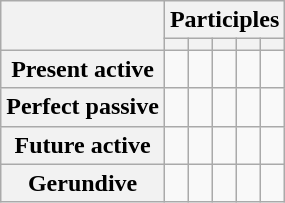<table class="wikitable">
<tr>
<th rowspan="2"></th>
<th colspan="10">Participles</th>
</tr>
<tr>
<th></th>
<th></th>
<th></th>
<th></th>
<th></th>
</tr>
<tr>
<th>Present active</th>
<td></td>
<td></td>
<td></td>
<td></td>
<td></td>
</tr>
<tr>
<th>Perfect passive</th>
<td></td>
<td></td>
<td></td>
<td></td>
<td></td>
</tr>
<tr>
<th>Future active</th>
<td></td>
<td></td>
<td></td>
<td></td>
<td></td>
</tr>
<tr>
<th>Gerundive</th>
<td></td>
<td></td>
<td></td>
<td></td>
<td></td>
</tr>
</table>
